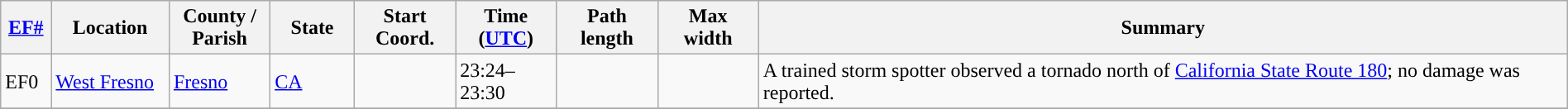<table class="wikitable sortable" style="width:100%;">
<tr>
<th scope="col" width="3%" align="center"><a href='#'>EF#</a></th>
<th scope="col" width="7%" align="center" class="unsortable">Location</th>
<th scope="col" width="6%" align="center" class="unsortable">County / Parish</th>
<th scope="col" width="5%" align="center">State</th>
<th scope="col" width="6%" align="center">Start Coord.</th>
<th scope="col" width="6%" align="center">Time (<a href='#'>UTC</a>)</th>
<th scope="col" width="6%" align="center">Path length</th>
<th scope="col" width="6%" align="center">Max width</th>
<th scope="col" width="48%" class="unsortable" align="center">Summary</th>
</tr>
<tr>
<td>EF0</td>
<td><a href='#'>West Fresno</a></td>
<td><a href='#'>Fresno</a></td>
<td><a href='#'>CA</a></td>
<td></td>
<td>23:24–23:30</td>
<td></td>
<td></td>
<td>A trained storm spotter observed a tornado north of <a href='#'>California State Route 180</a>; no damage was reported.</td>
</tr>
<tr>
</tr>
</table>
